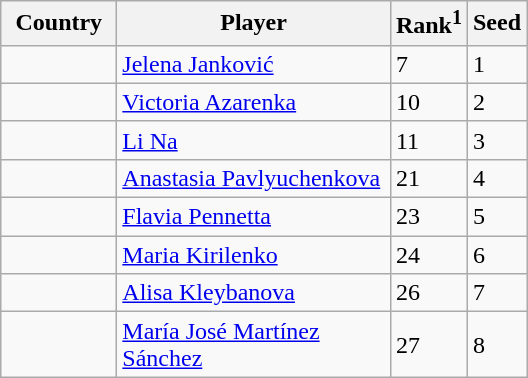<table class="sortable wikitable">
<tr>
<th width="70">Country</th>
<th width="175">Player</th>
<th>Rank<sup>1</sup></th>
<th>Seed</th>
</tr>
<tr>
<td></td>
<td><a href='#'>Jelena Janković</a></td>
<td>7</td>
<td>1</td>
</tr>
<tr>
<td></td>
<td><a href='#'>Victoria Azarenka</a></td>
<td>10</td>
<td>2</td>
</tr>
<tr>
<td></td>
<td><a href='#'>Li Na</a></td>
<td>11</td>
<td>3</td>
</tr>
<tr>
<td></td>
<td><a href='#'>Anastasia Pavlyuchenkova</a></td>
<td>21</td>
<td>4</td>
</tr>
<tr>
<td></td>
<td><a href='#'>Flavia Pennetta</a></td>
<td>23</td>
<td>5</td>
</tr>
<tr>
<td></td>
<td><a href='#'>Maria Kirilenko</a></td>
<td>24</td>
<td>6</td>
</tr>
<tr>
<td></td>
<td><a href='#'>Alisa Kleybanova</a></td>
<td>26</td>
<td>7</td>
</tr>
<tr>
<td></td>
<td><a href='#'>María José Martínez Sánchez</a></td>
<td>27</td>
<td>8</td>
</tr>
</table>
